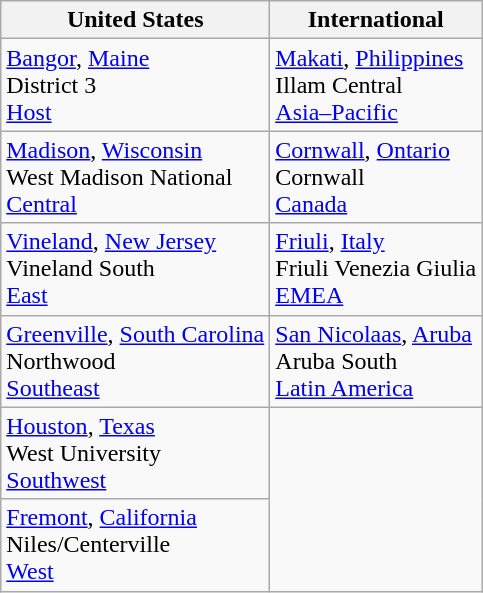<table class="wikitable">
<tr>
<th>United States</th>
<th>International</th>
</tr>
<tr>
<td> <a href='#'>Bangor</a>, <a href='#'>Maine</a><br>District 3<br><a href='#'>Host</a></td>
<td> <a href='#'>Makati</a>, <a href='#'>Philippines</a><br>Illam Central<br><a href='#'>Asia–Pacific</a></td>
</tr>
<tr>
<td> <a href='#'>Madison</a>, <a href='#'>Wisconsin</a><br>West Madison National<br><a href='#'>Central</a></td>
<td> <a href='#'>Cornwall</a>, <a href='#'>Ontario</a><br>Cornwall<br><a href='#'>Canada</a></td>
</tr>
<tr>
<td> <a href='#'>Vineland</a>, <a href='#'>New Jersey</a><br>Vineland South<br><a href='#'>East</a></td>
<td> <a href='#'>Friuli</a>, <a href='#'>Italy</a><br>Friuli Venezia Giulia<br><a href='#'>EMEA</a></td>
</tr>
<tr>
<td> <a href='#'>Greenville</a>, <a href='#'>South Carolina</a><br>Northwood<br><a href='#'>Southeast</a></td>
<td> <a href='#'>San Nicolaas</a>, <a href='#'>Aruba</a><br>Aruba South<br><a href='#'>Latin America</a></td>
</tr>
<tr>
<td> <a href='#'>Houston</a>, <a href='#'>Texas</a><br>West University<br><a href='#'>Southwest</a></td>
<td rowspan=2></td>
</tr>
<tr>
<td> <a href='#'>Fremont</a>, <a href='#'>California</a><br>Niles/Centerville<br><a href='#'>West</a></td>
</tr>
</table>
